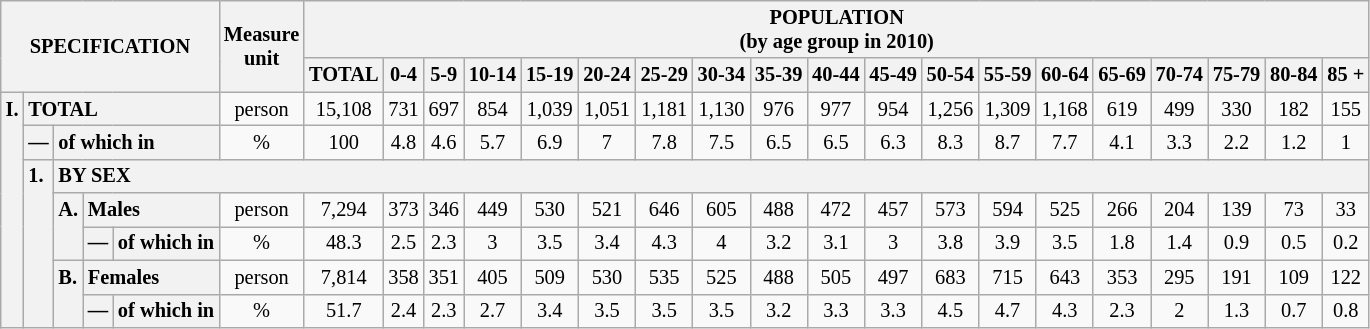<table class="wikitable" style="font-size:85%; text-align:center">
<tr>
<th rowspan="2" colspan="5">SPECIFICATION</th>
<th rowspan="2">Measure<br> unit</th>
<th colspan="20" rowspan="1">POPULATION<br> (by age group in 2010)</th>
</tr>
<tr>
<th>TOTAL</th>
<th>0-4</th>
<th>5-9</th>
<th>10-14</th>
<th>15-19</th>
<th>20-24</th>
<th>25-29</th>
<th>30-34</th>
<th>35-39</th>
<th>40-44</th>
<th>45-49</th>
<th>50-54</th>
<th>55-59</th>
<th>60-64</th>
<th>65-69</th>
<th>70-74</th>
<th>75-79</th>
<th>80-84</th>
<th>85 +</th>
</tr>
<tr>
<th style="text-align:left" valign="top" rowspan="7">I.</th>
<th style="text-align:left" colspan="4">TOTAL</th>
<td>person</td>
<td>15,108</td>
<td>731</td>
<td>697</td>
<td>854</td>
<td>1,039</td>
<td>1,051</td>
<td>1,181</td>
<td>1,130</td>
<td>976</td>
<td>977</td>
<td>954</td>
<td>1,256</td>
<td>1,309</td>
<td>1,168</td>
<td>619</td>
<td>499</td>
<td>330</td>
<td>182</td>
<td>155</td>
</tr>
<tr>
<th style="text-align:left" valign="top">—</th>
<th style="text-align:left" colspan="3">of which in</th>
<td>%</td>
<td>100</td>
<td>4.8</td>
<td>4.6</td>
<td>5.7</td>
<td>6.9</td>
<td>7</td>
<td>7.8</td>
<td>7.5</td>
<td>6.5</td>
<td>6.5</td>
<td>6.3</td>
<td>8.3</td>
<td>8.7</td>
<td>7.7</td>
<td>4.1</td>
<td>3.3</td>
<td>2.2</td>
<td>1.2</td>
<td>1</td>
</tr>
<tr>
<th style="text-align:left" valign="top" rowspan="5">1.</th>
<th style="text-align:left" colspan="23">BY SEX</th>
</tr>
<tr>
<th style="text-align:left" valign="top" rowspan="2">A.</th>
<th style="text-align:left" colspan="2">Males</th>
<td>person</td>
<td>7,294</td>
<td>373</td>
<td>346</td>
<td>449</td>
<td>530</td>
<td>521</td>
<td>646</td>
<td>605</td>
<td>488</td>
<td>472</td>
<td>457</td>
<td>573</td>
<td>594</td>
<td>525</td>
<td>266</td>
<td>204</td>
<td>139</td>
<td>73</td>
<td>33</td>
</tr>
<tr>
<th style="text-align:left" valign="top">—</th>
<th style="text-align:left" colspan="1">of which in</th>
<td>%</td>
<td>48.3</td>
<td>2.5</td>
<td>2.3</td>
<td>3</td>
<td>3.5</td>
<td>3.4</td>
<td>4.3</td>
<td>4</td>
<td>3.2</td>
<td>3.1</td>
<td>3</td>
<td>3.8</td>
<td>3.9</td>
<td>3.5</td>
<td>1.8</td>
<td>1.4</td>
<td>0.9</td>
<td>0.5</td>
<td>0.2</td>
</tr>
<tr>
<th style="text-align:left" valign="top" rowspan="2">B.</th>
<th style="text-align:left" colspan="2">Females</th>
<td>person</td>
<td>7,814</td>
<td>358</td>
<td>351</td>
<td>405</td>
<td>509</td>
<td>530</td>
<td>535</td>
<td>525</td>
<td>488</td>
<td>505</td>
<td>497</td>
<td>683</td>
<td>715</td>
<td>643</td>
<td>353</td>
<td>295</td>
<td>191</td>
<td>109</td>
<td>122</td>
</tr>
<tr>
<th style="text-align:left" valign="top">—</th>
<th style="text-align:left" colspan="1">of which in</th>
<td>%</td>
<td>51.7</td>
<td>2.4</td>
<td>2.3</td>
<td>2.7</td>
<td>3.4</td>
<td>3.5</td>
<td>3.5</td>
<td>3.5</td>
<td>3.2</td>
<td>3.3</td>
<td>3.3</td>
<td>4.5</td>
<td>4.7</td>
<td>4.3</td>
<td>2.3</td>
<td>2</td>
<td>1.3</td>
<td>0.7</td>
<td>0.8</td>
</tr>
</table>
